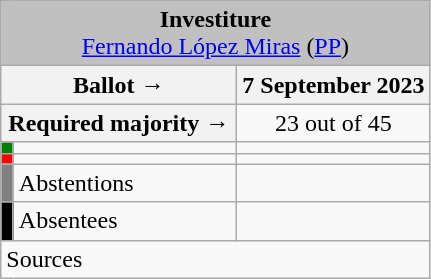<table class="wikitable" style="text-align:center;">
<tr>
<td colspan="3" align="center" bgcolor="#C0C0C0"><strong>Investiture</strong><br><a href='#'>Fernando López Miras</a> (<a href='#'>PP</a>)</td>
</tr>
<tr>
<th colspan="2" width="150px">Ballot →</th>
<th>7 September 2023</th>
</tr>
<tr>
<th colspan="2">Required majority →</th>
<td>23 out of 45 </td>
</tr>
<tr>
<th width="1px" style="background:green;"></th>
<td align="left"></td>
<td></td>
</tr>
<tr>
<th style="color:inherit;background:red;"></th>
<td align="left"></td>
<td></td>
</tr>
<tr>
<th style="color:inherit;background:gray;"></th>
<td align="left"><span>Abstentions</span></td>
<td></td>
</tr>
<tr>
<th style="color:inherit;background:black;"></th>
<td align="left"><span>Absentees</span></td>
<td></td>
</tr>
<tr>
<td align="left" colspan="6">Sources</td>
</tr>
</table>
